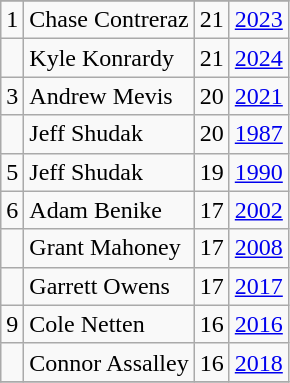<table class="wikitable">
<tr>
</tr>
<tr>
<td>1</td>
<td>Chase Contreraz</td>
<td>21</td>
<td><a href='#'>2023</a></td>
</tr>
<tr>
<td></td>
<td>Kyle Konrardy</td>
<td>21</td>
<td><a href='#'>2024</a></td>
</tr>
<tr>
<td>3</td>
<td>Andrew Mevis</td>
<td>20</td>
<td><a href='#'>2021</a></td>
</tr>
<tr>
<td></td>
<td>Jeff Shudak</td>
<td>20</td>
<td><a href='#'>1987</a></td>
</tr>
<tr>
<td>5</td>
<td>Jeff Shudak</td>
<td>19</td>
<td><a href='#'>1990</a></td>
</tr>
<tr>
<td>6</td>
<td>Adam Benike</td>
<td>17</td>
<td><a href='#'>2002</a></td>
</tr>
<tr>
<td></td>
<td>Grant Mahoney</td>
<td>17</td>
<td><a href='#'>2008</a></td>
</tr>
<tr>
<td></td>
<td>Garrett Owens</td>
<td>17</td>
<td><a href='#'>2017</a></td>
</tr>
<tr>
<td>9</td>
<td>Cole Netten</td>
<td>16</td>
<td><a href='#'>2016</a></td>
</tr>
<tr>
<td></td>
<td>Connor Assalley</td>
<td>16</td>
<td><a href='#'>2018</a></td>
</tr>
<tr>
</tr>
</table>
